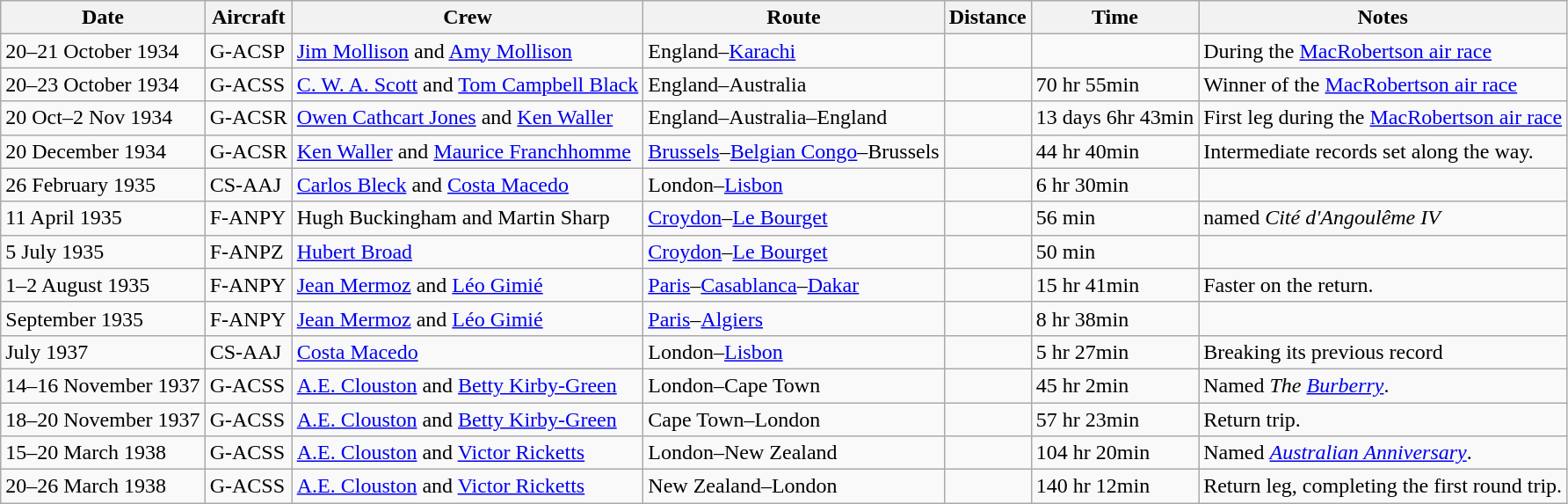<table class="wikitable sortable">
<tr>
<th data-sort-type="date">Date</th>
<th>Aircraft</th>
<th>Crew</th>
<th>Route</th>
<th>Distance</th>
<th>Time</th>
<th>Notes</th>
</tr>
<tr>
<td>20–21 October 1934</td>
<td>G-ACSP</td>
<td><a href='#'>Jim Mollison</a> and <a href='#'>Amy Mollison</a></td>
<td>England–<a href='#'>Karachi</a></td>
<td></td>
<td></td>
<td>During the <a href='#'>MacRobertson air race</a></td>
</tr>
<tr>
<td>20–23 October 1934</td>
<td>G-ACSS</td>
<td><a href='#'>C. W. A. Scott</a> and <a href='#'>Tom Campbell Black</a></td>
<td>England–Australia</td>
<td></td>
<td>70 hr 55min</td>
<td>Winner of the <a href='#'>MacRobertson air race</a></td>
</tr>
<tr>
<td>20 Oct–2 Nov 1934</td>
<td>G-ACSR</td>
<td><a href='#'>Owen Cathcart Jones</a> and <a href='#'>Ken Waller</a></td>
<td>England–Australia–England</td>
<td></td>
<td>13 days 6hr 43min</td>
<td>First leg during the <a href='#'>MacRobertson air race</a></td>
</tr>
<tr>
<td>20 December 1934</td>
<td>G-ACSR</td>
<td><a href='#'>Ken Waller</a> and <a href='#'>Maurice Franchhomme</a></td>
<td><a href='#'>Brussels</a>–<a href='#'>Belgian Congo</a>–Brussels</td>
<td></td>
<td>44 hr 40min</td>
<td>Intermediate records set along the way.</td>
</tr>
<tr>
<td>26 February 1935</td>
<td>CS-AAJ</td>
<td><a href='#'>Carlos Bleck</a> and <a href='#'>Costa Macedo</a></td>
<td>London–<a href='#'>Lisbon</a></td>
<td></td>
<td>6 hr 30min</td>
<td></td>
</tr>
<tr>
<td>11 April 1935</td>
<td>F-ANPY</td>
<td>Hugh Buckingham  and Martin Sharp</td>
<td><a href='#'>Croydon</a>–<a href='#'>Le Bourget</a></td>
<td></td>
<td>56 min</td>
<td>named <em>Cité d'Angoulême IV</em> </td>
</tr>
<tr>
<td>5 July 1935</td>
<td>F-ANPZ</td>
<td><a href='#'>Hubert Broad</a></td>
<td><a href='#'>Croydon</a>–<a href='#'>Le Bourget</a></td>
<td></td>
<td>50 min</td>
<td></td>
</tr>
<tr>
<td>1–2 August 1935</td>
<td>F-ANPY</td>
<td><a href='#'>Jean Mermoz</a> and <a href='#'>Léo Gimié</a></td>
<td><a href='#'>Paris</a>–<a href='#'>Casablanca</a>–<a href='#'>Dakar</a></td>
<td></td>
<td>15 hr 41min</td>
<td>Faster on the return.</td>
</tr>
<tr>
<td>September 1935</td>
<td>F-ANPY</td>
<td><a href='#'>Jean Mermoz</a> and <a href='#'>Léo Gimié</a></td>
<td><a href='#'>Paris</a>–<a href='#'>Algiers</a></td>
<td></td>
<td>8 hr 38min</td>
<td></td>
</tr>
<tr>
<td>July 1937</td>
<td>CS-AAJ</td>
<td><a href='#'>Costa Macedo</a></td>
<td>London–<a href='#'>Lisbon</a></td>
<td></td>
<td>5 hr 27min</td>
<td>Breaking its previous record</td>
</tr>
<tr>
<td>14–16 November 1937</td>
<td>G-ACSS</td>
<td><a href='#'>A.E. Clouston</a> and <a href='#'>Betty Kirby-Green</a></td>
<td>London–Cape Town</td>
<td></td>
<td>45 hr 2min</td>
<td>Named <em>The <a href='#'>Burberry</a></em>.</td>
</tr>
<tr>
<td>18–20 November 1937</td>
<td>G-ACSS</td>
<td><a href='#'>A.E. Clouston</a> and <a href='#'>Betty Kirby-Green</a></td>
<td>Cape Town–London</td>
<td></td>
<td>57 hr 23min</td>
<td>Return trip.</td>
</tr>
<tr>
<td>15–20 March 1938</td>
<td>G-ACSS</td>
<td><a href='#'>A.E. Clouston</a> and <a href='#'>Victor Ricketts</a></td>
<td>London–New Zealand</td>
<td></td>
<td>104 hr 20min</td>
<td>Named <em><a href='#'>Australian Anniversary</a></em>.</td>
</tr>
<tr>
<td>20–26 March 1938</td>
<td>G-ACSS</td>
<td><a href='#'>A.E. Clouston</a> and <a href='#'>Victor Ricketts</a></td>
<td>New Zealand–London</td>
<td></td>
<td>140 hr 12min</td>
<td>Return leg, completing the first round trip.</td>
</tr>
</table>
